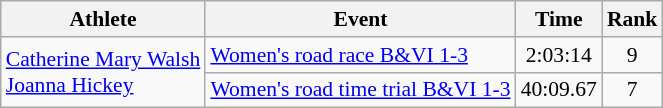<table class=wikitable style="font-size:90%">
<tr>
<th>Athlete</th>
<th>Event</th>
<th>Time</th>
<th>Rank</th>
</tr>
<tr>
<td rowspan="2"><a href='#'>Catherine Mary Walsh</a><br> <a href='#'>Joanna Hickey</a></td>
<td><a href='#'>Women's road race B&VI 1-3</a></td>
<td style="text-align:center;">2:03:14</td>
<td style="text-align:center;">9</td>
</tr>
<tr>
<td><a href='#'>Women's road time trial B&VI 1-3</a></td>
<td style="text-align:center;">40:09.67</td>
<td style="text-align:center;">7</td>
</tr>
</table>
